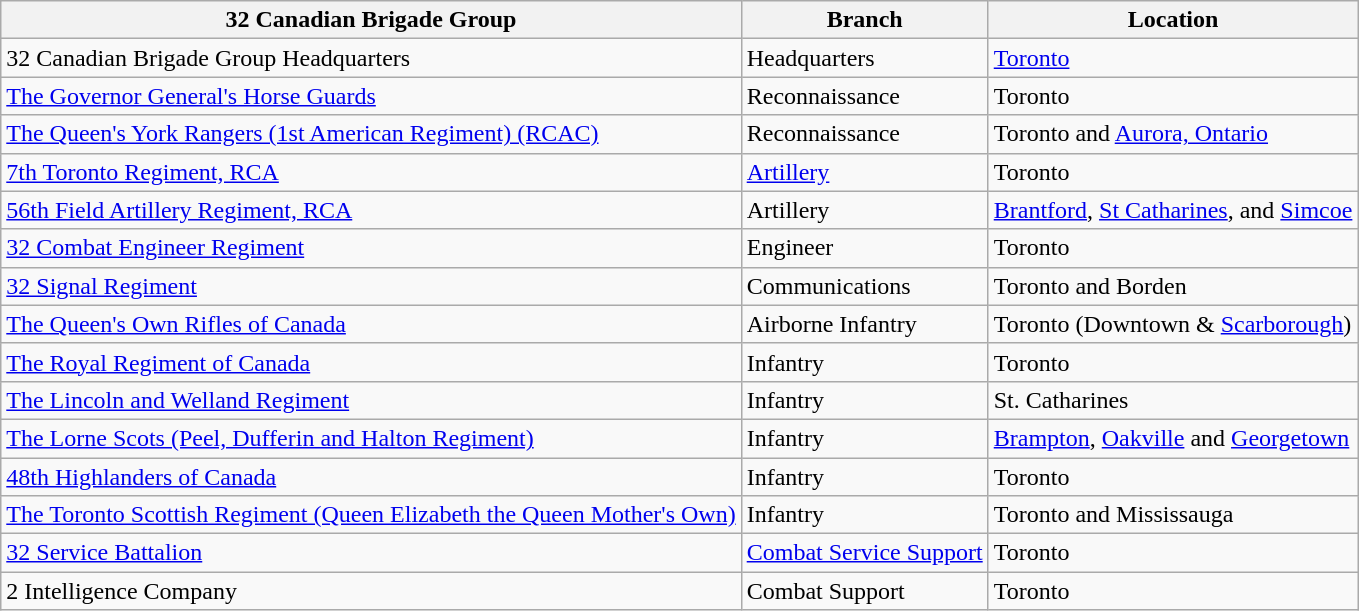<table class=wikitable>
<tr>
<th>32 Canadian Brigade Group</th>
<th>Branch</th>
<th>Location</th>
</tr>
<tr>
<td>32 Canadian Brigade Group Headquarters</td>
<td>Headquarters</td>
<td><a href='#'>Toronto</a></td>
</tr>
<tr>
<td><a href='#'>The Governor General's Horse Guards</a></td>
<td>Reconnaissance</td>
<td>Toronto</td>
</tr>
<tr>
<td><a href='#'>The Queen's York Rangers (1st American Regiment) (RCAC)</a></td>
<td>Reconnaissance</td>
<td>Toronto and <a href='#'>Aurora, Ontario</a></td>
</tr>
<tr>
<td><a href='#'>7th Toronto Regiment, RCA</a></td>
<td><a href='#'>Artillery</a></td>
<td>Toronto</td>
</tr>
<tr>
<td><a href='#'>56th Field Artillery Regiment, RCA</a></td>
<td>Artillery</td>
<td><a href='#'>Brantford</a>, <a href='#'>St Catharines</a>, and <a href='#'>Simcoe</a></td>
</tr>
<tr>
<td><a href='#'>32 Combat Engineer Regiment</a></td>
<td>Engineer</td>
<td>Toronto</td>
</tr>
<tr>
<td><a href='#'>32 Signal Regiment</a></td>
<td>Communications</td>
<td>Toronto and Borden</td>
</tr>
<tr>
<td><a href='#'>The Queen's Own Rifles of Canada</a></td>
<td>Airborne Infantry</td>
<td>Toronto (Downtown & <a href='#'>Scarborough</a>)</td>
</tr>
<tr>
<td><a href='#'>The Royal Regiment of Canada</a></td>
<td>Infantry</td>
<td>Toronto</td>
</tr>
<tr>
<td><a href='#'>The Lincoln and Welland Regiment</a></td>
<td>Infantry</td>
<td>St. Catharines</td>
</tr>
<tr>
<td><a href='#'>The Lorne Scots (Peel, Dufferin and Halton Regiment)</a></td>
<td>Infantry</td>
<td><a href='#'>Brampton</a>, <a href='#'>Oakville</a> and <a href='#'>Georgetown</a></td>
</tr>
<tr>
<td><a href='#'>48th Highlanders of Canada</a></td>
<td>Infantry</td>
<td>Toronto</td>
</tr>
<tr>
<td><a href='#'>The Toronto Scottish Regiment (Queen Elizabeth the Queen Mother's Own)</a></td>
<td>Infantry</td>
<td>Toronto and Mississauga</td>
</tr>
<tr>
<td><a href='#'>32 Service Battalion</a></td>
<td><a href='#'>Combat Service Support</a></td>
<td>Toronto</td>
</tr>
<tr>
<td>2 Intelligence Company</td>
<td>Combat Support</td>
<td>Toronto</td>
</tr>
</table>
